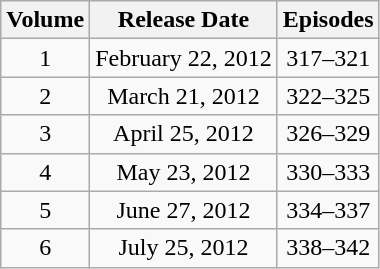<table class="wikitable" style="text-align:center;">
<tr>
<th>Volume</th>
<th>Release Date</th>
<th>Episodes</th>
</tr>
<tr>
<td>1</td>
<td>February 22, 2012</td>
<td>317–321</td>
</tr>
<tr>
<td>2</td>
<td>March 21, 2012</td>
<td>322–325</td>
</tr>
<tr>
<td>3</td>
<td>April 25, 2012</td>
<td>326–329</td>
</tr>
<tr>
<td>4</td>
<td>May 23, 2012</td>
<td>330–333</td>
</tr>
<tr>
<td>5</td>
<td>June 27, 2012</td>
<td>334–337</td>
</tr>
<tr>
<td>6</td>
<td>July 25, 2012</td>
<td>338–342</td>
</tr>
</table>
